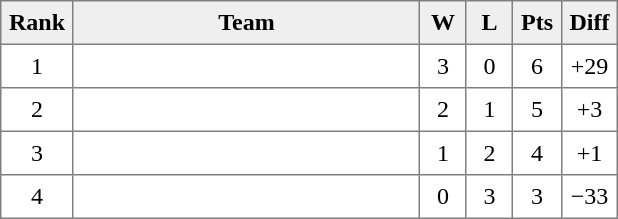<table style=border-collapse:collapse border=1 cellspacing=0 cellpadding=5>
<tr align=center bgcolor=#efefef>
<th width=20>Rank</th>
<th width=220>Team</th>
<th width=20>W</th>
<th width=20>L</th>
<th width=20>Pts</th>
<th width=25>Diff</th>
</tr>
<tr align=center>
<td>1</td>
<td align=left></td>
<td>3</td>
<td>0</td>
<td>6</td>
<td>+29</td>
</tr>
<tr align=center>
<td>2</td>
<td align=left></td>
<td>2</td>
<td>1</td>
<td>5</td>
<td>+3</td>
</tr>
<tr align=center>
<td>3</td>
<td align=left></td>
<td>1</td>
<td>2</td>
<td>4</td>
<td>+1</td>
</tr>
<tr align=center>
<td>4</td>
<td align=left></td>
<td>0</td>
<td>3</td>
<td>3</td>
<td>−33</td>
</tr>
</table>
